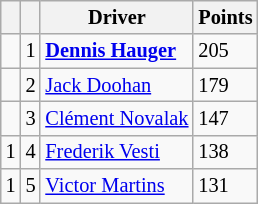<table class="wikitable" style="font-size: 85%;">
<tr>
<th></th>
<th></th>
<th>Driver</th>
<th>Points</th>
</tr>
<tr>
<td align="left"></td>
<td align="center">1</td>
<td> <strong><a href='#'>Dennis Hauger</a></strong></td>
<td>205</td>
</tr>
<tr>
<td align="left"></td>
<td align="center">2</td>
<td> <a href='#'>Jack Doohan</a></td>
<td>179</td>
</tr>
<tr>
<td align="left"></td>
<td align="center">3</td>
<td> <a href='#'>Clément Novalak</a></td>
<td>147</td>
</tr>
<tr>
<td align="left"> 1</td>
<td align="center">4</td>
<td> <a href='#'>Frederik Vesti</a></td>
<td>138</td>
</tr>
<tr>
<td align="left"> 1</td>
<td align="center">5</td>
<td> <a href='#'>Victor Martins</a></td>
<td>131</td>
</tr>
</table>
